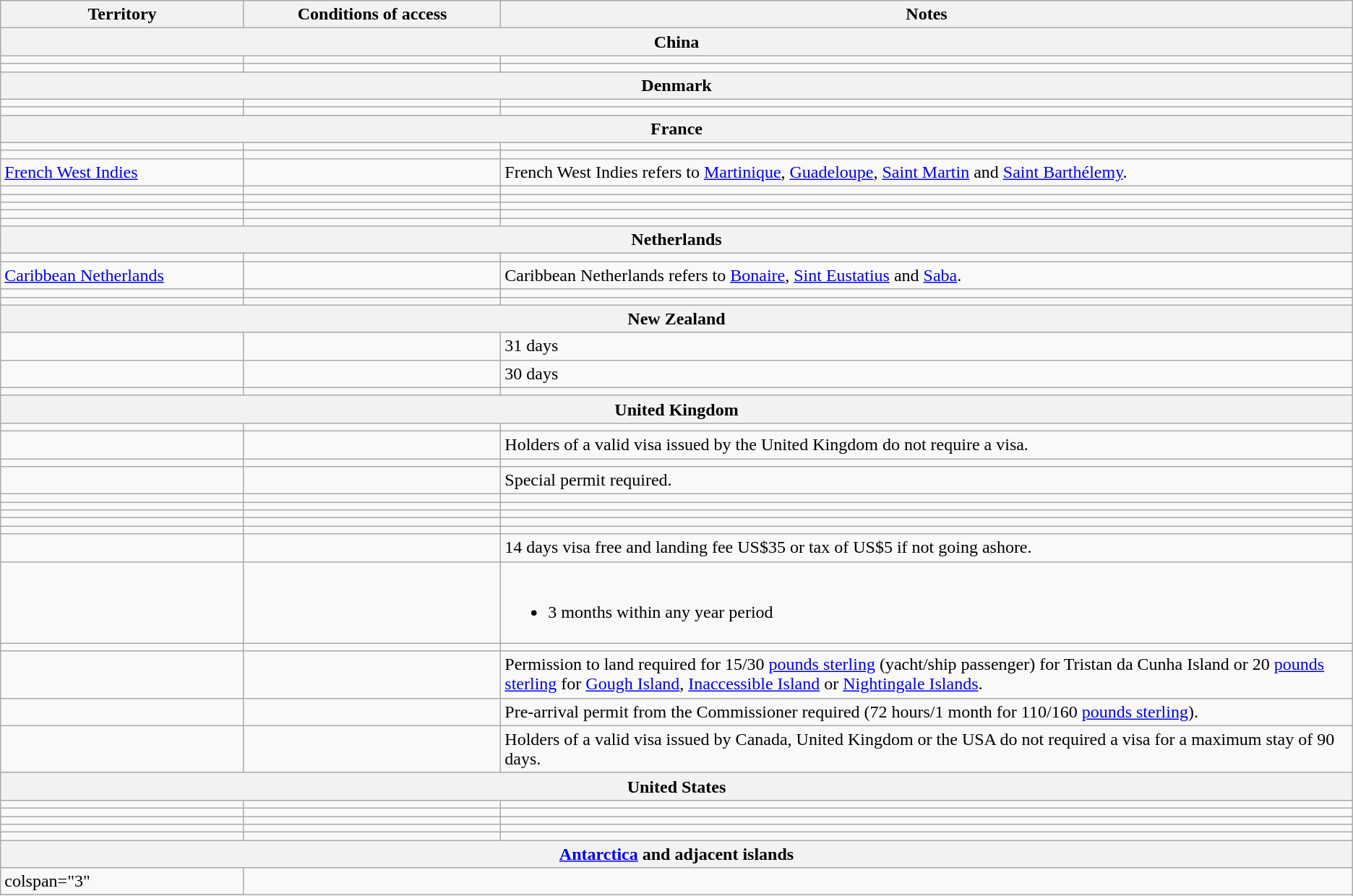<table class="wikitable" style="text-align: left; table-layout: fixed;">
<tr>
<th width="18%">Territory</th>
<th width="19%">Conditions of access</th>
<th>Notes</th>
</tr>
<tr>
<th colspan="3">China</th>
</tr>
<tr>
<td></td>
<td></td>
<td></td>
</tr>
<tr>
<td></td>
<td></td>
<td></td>
</tr>
<tr>
<th colspan="3">Denmark</th>
</tr>
<tr>
<td></td>
<td></td>
<td></td>
</tr>
<tr>
<td></td>
<td></td>
<td></td>
</tr>
<tr>
<th colspan="3">France</th>
</tr>
<tr>
<td></td>
<td></td>
<td></td>
</tr>
<tr>
<td></td>
<td></td>
<td></td>
</tr>
<tr>
<td> <a href='#'>French West Indies</a></td>
<td></td>
<td>French West Indies refers to <a href='#'>Martinique</a>, <a href='#'>Guadeloupe</a>, <a href='#'>Saint Martin</a> and <a href='#'>Saint Barthélemy</a>.</td>
</tr>
<tr>
<td></td>
<td></td>
<td></td>
</tr>
<tr>
<td></td>
<td></td>
<td></td>
</tr>
<tr>
<td></td>
<td></td>
<td></td>
</tr>
<tr>
<td></td>
<td></td>
<td></td>
</tr>
<tr>
<td></td>
<td></td>
<td></td>
</tr>
<tr>
<th colspan="3">Netherlands</th>
</tr>
<tr>
<td></td>
<td></td>
<td></td>
</tr>
<tr>
<td> <a href='#'>Caribbean Netherlands</a></td>
<td></td>
<td>Caribbean Netherlands refers to <a href='#'>Bonaire</a>, <a href='#'>Sint Eustatius</a> and <a href='#'>Saba</a>.</td>
</tr>
<tr>
<td></td>
<td></td>
<td></td>
</tr>
<tr>
<td></td>
<td></td>
<td></td>
</tr>
<tr>
<th colspan="3">New Zealand</th>
</tr>
<tr>
<td></td>
<td></td>
<td>31 days</td>
</tr>
<tr>
<td></td>
<td></td>
<td>30 days</td>
</tr>
<tr>
<td></td>
<td></td>
<td></td>
</tr>
<tr>
<th colspan="3">United Kingdom</th>
</tr>
<tr>
<td></td>
<td></td>
<td></td>
</tr>
<tr>
<td></td>
<td></td>
<td>Holders of a valid visa issued by the United Kingdom do not require a visa.</td>
</tr>
<tr>
<td></td>
<td></td>
<td></td>
</tr>
<tr>
<td></td>
<td></td>
<td>Special permit required.</td>
</tr>
<tr>
<td></td>
<td></td>
<td></td>
</tr>
<tr>
<td></td>
<td></td>
<td></td>
</tr>
<tr>
<td></td>
<td></td>
<td></td>
</tr>
<tr>
<td></td>
<td></td>
<td></td>
</tr>
<tr>
<td></td>
<td></td>
<td></td>
</tr>
<tr>
<td></td>
<td></td>
<td>14 days visa free and landing fee US$35 or tax of US$5 if not going ashore.</td>
</tr>
<tr>
<td></td>
<td></td>
<td><br><ul><li>3 months within any year period</li></ul></td>
</tr>
<tr>
<td></td>
<td></td>
<td></td>
</tr>
<tr>
<td></td>
<td></td>
<td>Permission to land required for 15/30 <a href='#'>pounds sterling</a> (yacht/ship passenger) for Tristan da Cunha Island or 20 <a href='#'>pounds sterling</a> for <a href='#'>Gough Island</a>, <a href='#'>Inaccessible Island</a> or <a href='#'>Nightingale Islands</a>.</td>
</tr>
<tr>
<td></td>
<td></td>
<td>Pre-arrival permit from the Commissioner required (72 hours/1 month for 110/160 <a href='#'>pounds sterling</a>).</td>
</tr>
<tr>
<td></td>
<td></td>
<td>Holders of a valid visa issued by Canada, United Kingdom or the USA do not required a visa for a maximum stay of 90 days.</td>
</tr>
<tr>
<th colspan="3">United States</th>
</tr>
<tr>
<td></td>
<td></td>
<td></td>
</tr>
<tr>
<td></td>
<td></td>
<td></td>
</tr>
<tr>
<td></td>
<td></td>
<td></td>
</tr>
<tr>
<td></td>
<td></td>
<td></td>
</tr>
<tr>
<td></td>
<td></td>
<td></td>
</tr>
<tr>
<th colspan="3"><a href='#'>Antarctica</a> and adjacent islands</th>
</tr>
<tr>
<td>colspan="3" </td>
</tr>
<tr>
</tr>
</table>
